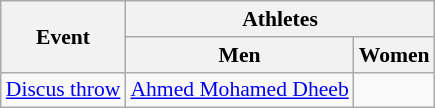<table class=wikitable style="font-size:90%">
<tr>
<th rowspan=2>Event</th>
<th colspan=2>Athletes</th>
</tr>
<tr>
<th>Men</th>
<th>Women</th>
</tr>
<tr>
<td><a href='#'>Discus throw</a></td>
<td><a href='#'>Ahmed Mohamed Dheeb</a></td>
<td></td>
</tr>
</table>
